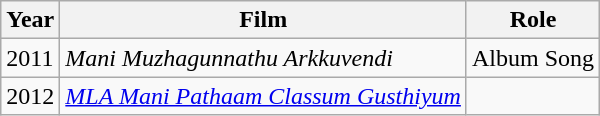<table class="wikitable">
<tr>
<th scope="col">Year</th>
<th scope="col">Film</th>
<th scope="col">Role</th>
</tr>
<tr>
<td>2011</td>
<td><em>Mani Muzhagunnathu Arkkuvendi</em></td>
<td>Album Song</td>
</tr>
<tr>
<td>2012</td>
<td><em><a href='#'>MLA Mani Pathaam Classum Gusthiyum</a></em></td>
</tr>
</table>
